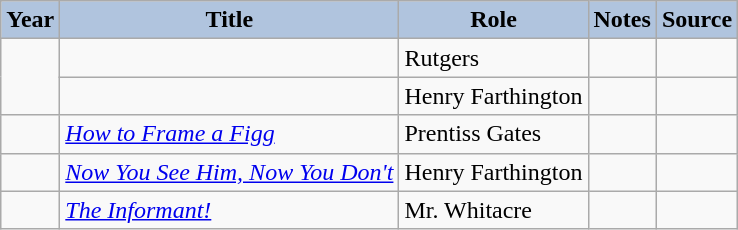<table class="wikitable sortable plainrowheaders">
<tr>
<th style="background:#b0c4de;">Year</th>
<th style="background:#b0c4de;">Title</th>
<th style="background:#b0c4de;">Role</th>
<th style="background:#b0c4de;" class="unsortable">Notes</th>
<th style="background:#b0c4de;" class="unsortable">Source</th>
</tr>
<tr>
<td rowspan="2"></td>
<td><em></em></td>
<td>Rutgers</td>
<td></td>
<td></td>
</tr>
<tr>
<td><em></em></td>
<td>Henry Farthington</td>
<td></td>
<td></td>
</tr>
<tr>
<td></td>
<td><em><a href='#'>How to Frame a Figg</a></em></td>
<td>Prentiss Gates</td>
<td></td>
<td></td>
</tr>
<tr>
<td></td>
<td><em><a href='#'>Now You See Him, Now You Don't</a></em></td>
<td>Henry Farthington</td>
<td></td>
<td></td>
</tr>
<tr>
<td></td>
<td><em><a href='#'>The Informant!</a></em></td>
<td>Mr. Whitacre</td>
<td></td>
<td></td>
</tr>
</table>
